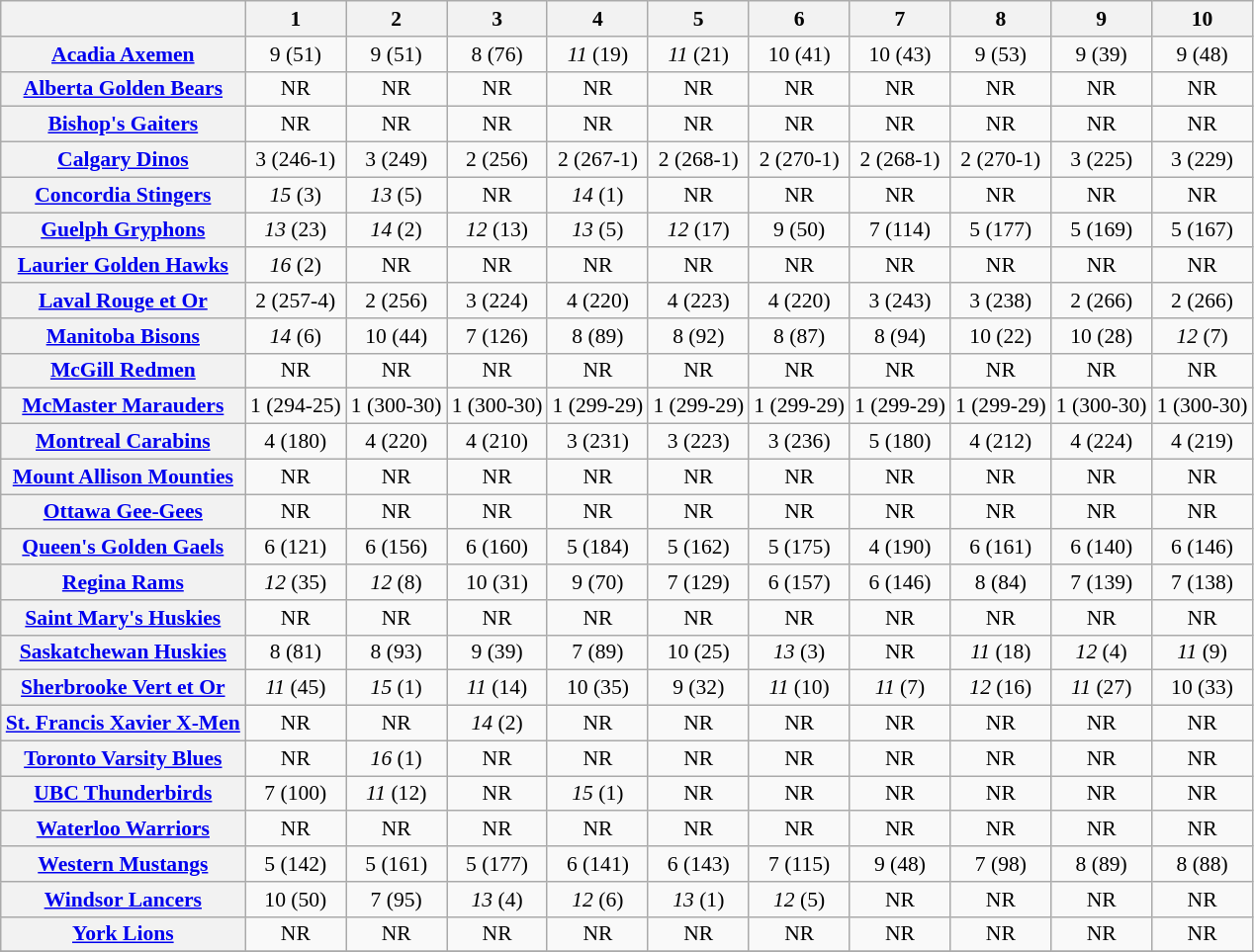<table class="wikitable sortable" style="font-size:90%; text-align:center;">
<tr>
<th scope="col"></th>
<th scope="col" data-sort-type="number">1</th>
<th scope="col" data-sort-type="number">2</th>
<th scope="col" data-sort-type="number">3</th>
<th scope="col" data-sort-type="number">4</th>
<th scope="col" data-sort-type="number">5</th>
<th scope="col" data-sort-type="number">6</th>
<th scope="col" data-sort-type="number">7</th>
<th scope="col" data-sort-type="number">8</th>
<th scope="col" data-sort-type="number">9</th>
<th scope="col" data-sort-type="number">10</th>
</tr>
<tr>
<th scope="row"><a href='#'>Acadia Axemen</a></th>
<td>9 (51)</td>
<td>9 (51)</td>
<td>8 (76)</td>
<td><em>11</em> (19)</td>
<td><em>11</em> (21)</td>
<td>10 (41)</td>
<td>10 (43)</td>
<td>9 (53)</td>
<td>9 (39)</td>
<td>9 (48)</td>
</tr>
<tr>
<th scope="row"><a href='#'>Alberta Golden Bears</a></th>
<td>NR</td>
<td>NR</td>
<td>NR</td>
<td>NR</td>
<td>NR</td>
<td>NR</td>
<td>NR</td>
<td>NR</td>
<td>NR</td>
<td>NR</td>
</tr>
<tr>
<th scope="row"><a href='#'>Bishop's Gaiters</a></th>
<td>NR</td>
<td>NR</td>
<td>NR</td>
<td>NR</td>
<td>NR</td>
<td>NR</td>
<td>NR</td>
<td>NR</td>
<td>NR</td>
<td>NR</td>
</tr>
<tr>
<th scope="row"><a href='#'>Calgary Dinos</a></th>
<td>3 (246-1)</td>
<td>3 (249)</td>
<td>2 (256)</td>
<td>2 (267-1)</td>
<td>2 (268-1)</td>
<td>2 (270-1)</td>
<td>2 (268-1)</td>
<td>2 (270-1)</td>
<td>3 (225)</td>
<td>3 (229)</td>
</tr>
<tr>
<th scope="row"><a href='#'>Concordia Stingers</a></th>
<td><em>15</em> (3)</td>
<td><em>13</em> (5)</td>
<td>NR</td>
<td><em>14</em> (1)</td>
<td>NR</td>
<td>NR</td>
<td>NR</td>
<td>NR</td>
<td>NR</td>
<td>NR</td>
</tr>
<tr>
<th scope="row"><a href='#'>Guelph Gryphons</a></th>
<td><em>13</em> (23)</td>
<td><em>14</em> (2)</td>
<td><em>12</em> (13)</td>
<td><em>13</em> (5)</td>
<td><em>12</em> (17)</td>
<td>9 (50)</td>
<td>7 (114)</td>
<td>5 (177)</td>
<td>5 (169)</td>
<td>5 (167)</td>
</tr>
<tr>
<th scope="row"><a href='#'>Laurier Golden Hawks</a></th>
<td><em>16</em> (2)</td>
<td>NR</td>
<td>NR</td>
<td>NR</td>
<td>NR</td>
<td>NR</td>
<td>NR</td>
<td>NR</td>
<td>NR</td>
<td>NR</td>
</tr>
<tr>
<th scope="row"><a href='#'>Laval Rouge et Or</a></th>
<td>2 (257-4)</td>
<td>2 (256)</td>
<td>3 (224)</td>
<td>4 (220)</td>
<td>4 (223)</td>
<td>4 (220)</td>
<td>3 (243)</td>
<td>3 (238)</td>
<td>2 (266)</td>
<td>2 (266)</td>
</tr>
<tr>
<th scope="row"><a href='#'>Manitoba Bisons</a></th>
<td><em>14</em> (6)</td>
<td>10 (44)</td>
<td>7 (126)</td>
<td>8 (89)</td>
<td>8 (92)</td>
<td>8 (87)</td>
<td>8 (94)</td>
<td>10 (22)</td>
<td>10 (28)</td>
<td><em>12</em> (7)</td>
</tr>
<tr>
<th scope="row"><a href='#'>McGill Redmen</a></th>
<td>NR</td>
<td>NR</td>
<td>NR</td>
<td>NR</td>
<td>NR</td>
<td>NR</td>
<td>NR</td>
<td>NR</td>
<td>NR</td>
<td>NR</td>
</tr>
<tr>
<th scope="row"><a href='#'>McMaster Marauders</a></th>
<td>1 (294-25)</td>
<td>1 (300-30)</td>
<td>1 (300-30)</td>
<td>1 (299-29)</td>
<td>1 (299-29)</td>
<td>1 (299-29)</td>
<td>1 (299-29)</td>
<td>1 (299-29)</td>
<td>1 (300-30)</td>
<td>1 (300-30)</td>
</tr>
<tr>
<th scope="row"><a href='#'>Montreal Carabins</a></th>
<td>4 (180)</td>
<td>4 (220)</td>
<td>4 (210)</td>
<td>3 (231)</td>
<td>3 (223)</td>
<td>3 (236)</td>
<td>5 (180)</td>
<td>4 (212)</td>
<td>4 (224)</td>
<td>4 (219)</td>
</tr>
<tr>
<th scope="row"><a href='#'>Mount Allison Mounties</a></th>
<td>NR</td>
<td>NR</td>
<td>NR</td>
<td>NR</td>
<td>NR</td>
<td>NR</td>
<td>NR</td>
<td>NR</td>
<td>NR</td>
<td>NR</td>
</tr>
<tr>
<th scope="row"><a href='#'>Ottawa Gee-Gees</a></th>
<td>NR</td>
<td>NR</td>
<td>NR</td>
<td>NR</td>
<td>NR</td>
<td>NR</td>
<td>NR</td>
<td>NR</td>
<td>NR</td>
<td>NR</td>
</tr>
<tr>
<th scope="row"><a href='#'>Queen's Golden Gaels</a></th>
<td>6 (121)</td>
<td>6 (156)</td>
<td>6 (160)</td>
<td>5 (184)</td>
<td>5 (162)</td>
<td>5 (175)</td>
<td>4 (190)</td>
<td>6 (161)</td>
<td>6 (140)</td>
<td>6 (146)</td>
</tr>
<tr>
<th scope="row"><a href='#'>Regina Rams</a></th>
<td><em>12</em> (35)</td>
<td><em>12</em> (8)</td>
<td>10 (31)</td>
<td>9 (70)</td>
<td>7 (129)</td>
<td>6 (157)</td>
<td>6 (146)</td>
<td>8 (84)</td>
<td>7 (139)</td>
<td>7 (138)</td>
</tr>
<tr>
<th scope="row"><a href='#'>Saint Mary's Huskies</a></th>
<td>NR</td>
<td>NR</td>
<td>NR</td>
<td>NR</td>
<td>NR</td>
<td>NR</td>
<td>NR</td>
<td>NR</td>
<td>NR</td>
<td>NR</td>
</tr>
<tr>
<th scope="row"><a href='#'>Saskatchewan Huskies</a></th>
<td>8 (81)</td>
<td>8 (93)</td>
<td>9 (39)</td>
<td>7 (89)</td>
<td>10 (25)</td>
<td><em>13</em> (3)</td>
<td>NR</td>
<td><em>11</em> (18)</td>
<td><em>12</em> (4)</td>
<td><em>11</em> (9)</td>
</tr>
<tr>
<th scope="row"><a href='#'>Sherbrooke Vert et Or</a></th>
<td><em>11</em> (45)</td>
<td><em>15</em> (1)</td>
<td><em>11</em> (14)</td>
<td>10 (35)</td>
<td>9 (32)</td>
<td><em>11</em> (10)</td>
<td><em>11</em> (7)</td>
<td><em>12</em> (16)</td>
<td><em>11</em> (27)</td>
<td>10 (33)</td>
</tr>
<tr>
<th scope="row"><a href='#'>St. Francis Xavier X-Men</a></th>
<td>NR</td>
<td>NR</td>
<td><em>14</em> (2)</td>
<td>NR</td>
<td>NR</td>
<td>NR</td>
<td>NR</td>
<td>NR</td>
<td>NR</td>
<td>NR</td>
</tr>
<tr>
<th scope="row"><a href='#'>Toronto Varsity Blues</a></th>
<td>NR</td>
<td><em>16</em> (1)</td>
<td>NR</td>
<td>NR</td>
<td>NR</td>
<td>NR</td>
<td>NR</td>
<td>NR</td>
<td>NR</td>
<td>NR</td>
</tr>
<tr>
<th scope="row"><a href='#'>UBC Thunderbirds</a></th>
<td>7 (100)</td>
<td><em>11</em> (12)</td>
<td>NR</td>
<td><em>15</em> (1)</td>
<td>NR</td>
<td>NR</td>
<td>NR</td>
<td>NR</td>
<td>NR</td>
<td>NR</td>
</tr>
<tr>
<th scope="row"><a href='#'>Waterloo Warriors</a></th>
<td>NR</td>
<td>NR</td>
<td>NR</td>
<td>NR</td>
<td>NR</td>
<td>NR</td>
<td>NR</td>
<td>NR</td>
<td>NR</td>
<td>NR</td>
</tr>
<tr>
<th scope="row"><a href='#'>Western Mustangs</a></th>
<td>5 (142)</td>
<td>5 (161)</td>
<td>5 (177)</td>
<td>6 (141)</td>
<td>6 (143)</td>
<td>7 (115)</td>
<td>9 (48)</td>
<td>7 (98)</td>
<td>8 (89)</td>
<td>8 (88)</td>
</tr>
<tr>
<th scope="row"><a href='#'>Windsor Lancers</a></th>
<td>10 (50)</td>
<td>7 (95)</td>
<td><em>13</em> (4)</td>
<td><em>12</em> (6)</td>
<td><em>13</em> (1)</td>
<td><em>12</em> (5)</td>
<td>NR</td>
<td>NR</td>
<td>NR</td>
<td>NR</td>
</tr>
<tr>
<th scope="row"><a href='#'>York Lions</a></th>
<td>NR</td>
<td>NR</td>
<td>NR</td>
<td>NR</td>
<td>NR</td>
<td>NR</td>
<td>NR</td>
<td>NR</td>
<td>NR</td>
<td>NR</td>
</tr>
<tr>
</tr>
</table>
